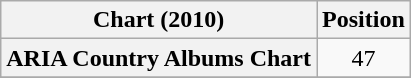<table class="wikitable sortable plainrowheaders" style="text-align:center">
<tr>
<th scope="col">Chart (2010)</th>
<th scope="col">Position</th>
</tr>
<tr>
<th scope="row">ARIA Country Albums Chart</th>
<td>47</td>
</tr>
<tr>
</tr>
</table>
